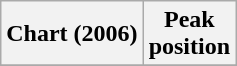<table class="wikitable plainrowheaders">
<tr>
<th scope="col">Chart (2006)</th>
<th scope="col">Peak<br>position</th>
</tr>
<tr>
</tr>
</table>
